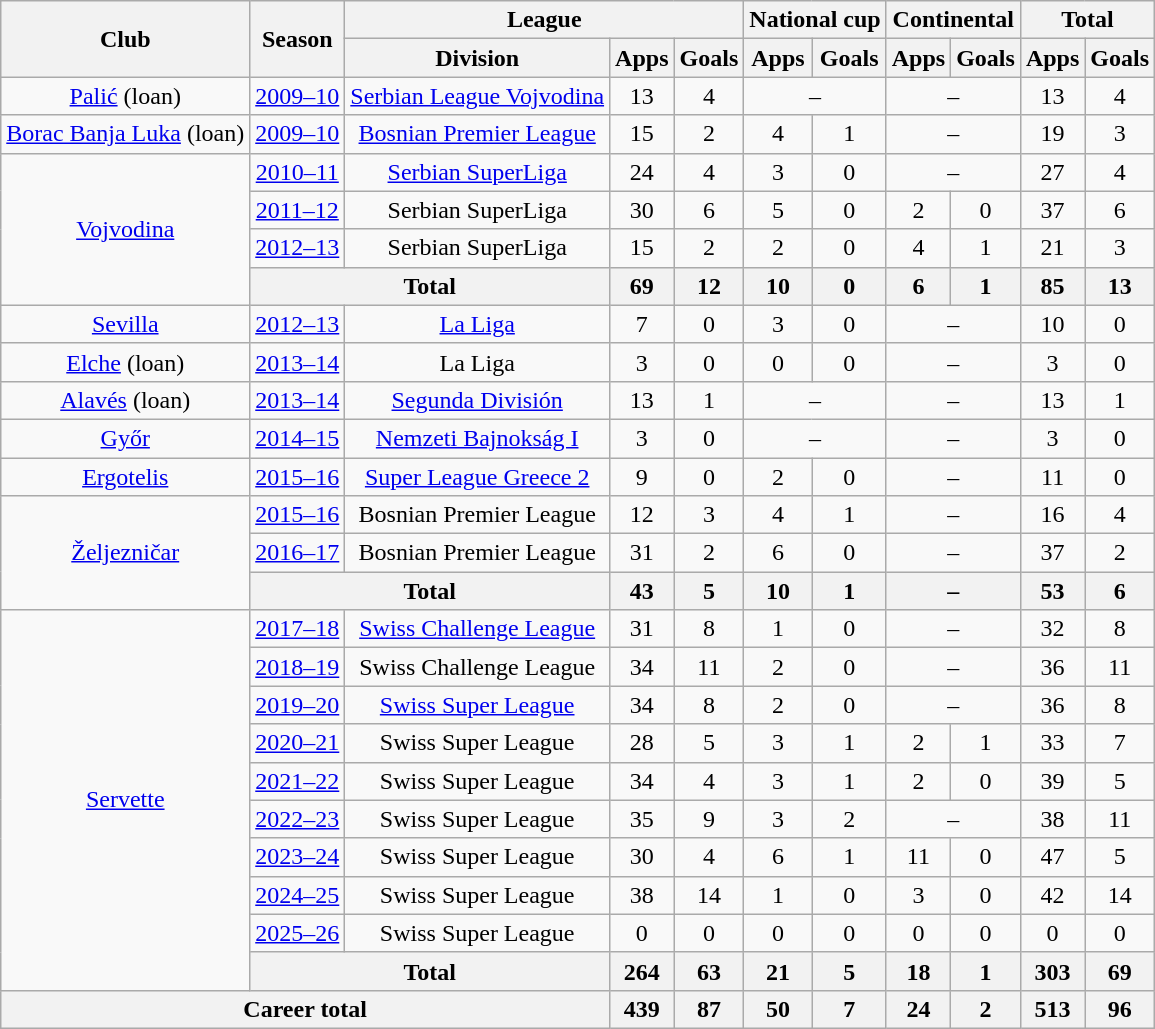<table class="wikitable" style="text-align:center">
<tr>
<th rowspan=2>Club</th>
<th rowspan=2>Season</th>
<th colspan=3>League</th>
<th colspan=2>National cup</th>
<th colspan=2>Continental</th>
<th colspan=2>Total</th>
</tr>
<tr>
<th>Division</th>
<th>Apps</th>
<th>Goals</th>
<th>Apps</th>
<th>Goals</th>
<th>Apps</th>
<th>Goals</th>
<th>Apps</th>
<th>Goals</th>
</tr>
<tr>
<td><a href='#'>Palić</a> (loan)</td>
<td><a href='#'>2009–10</a></td>
<td><a href='#'>Serbian League Vojvodina</a></td>
<td>13</td>
<td>4</td>
<td colspan=2>–</td>
<td colspan=2>–</td>
<td>13</td>
<td>4</td>
</tr>
<tr>
<td><a href='#'>Borac Banja Luka</a> (loan)</td>
<td><a href='#'>2009–10</a></td>
<td><a href='#'>Bosnian Premier League</a></td>
<td>15</td>
<td>2</td>
<td>4</td>
<td>1</td>
<td colspan=2>–</td>
<td>19</td>
<td>3</td>
</tr>
<tr>
<td rowspan=4><a href='#'>Vojvodina</a></td>
<td><a href='#'>2010–11</a></td>
<td><a href='#'>Serbian SuperLiga</a></td>
<td>24</td>
<td>4</td>
<td>3</td>
<td>0</td>
<td colspan=2>–</td>
<td>27</td>
<td>4</td>
</tr>
<tr>
<td><a href='#'>2011–12</a></td>
<td>Serbian SuperLiga</td>
<td>30</td>
<td>6</td>
<td>5</td>
<td>0</td>
<td>2</td>
<td>0</td>
<td>37</td>
<td>6</td>
</tr>
<tr>
<td><a href='#'>2012–13</a></td>
<td>Serbian SuperLiga</td>
<td>15</td>
<td>2</td>
<td>2</td>
<td>0</td>
<td>4</td>
<td>1</td>
<td>21</td>
<td>3</td>
</tr>
<tr>
<th colspan=2>Total</th>
<th>69</th>
<th>12</th>
<th>10</th>
<th>0</th>
<th>6</th>
<th>1</th>
<th>85</th>
<th>13</th>
</tr>
<tr>
<td><a href='#'>Sevilla</a></td>
<td><a href='#'>2012–13</a></td>
<td><a href='#'>La Liga</a></td>
<td>7</td>
<td>0</td>
<td>3</td>
<td>0</td>
<td colspan=2>–</td>
<td>10</td>
<td>0</td>
</tr>
<tr>
<td><a href='#'>Elche</a> (loan)</td>
<td><a href='#'>2013–14</a></td>
<td>La Liga</td>
<td>3</td>
<td>0</td>
<td>0</td>
<td>0</td>
<td colspan=2>–</td>
<td>3</td>
<td>0</td>
</tr>
<tr>
<td><a href='#'>Alavés</a> (loan)</td>
<td><a href='#'>2013–14</a></td>
<td><a href='#'>Segunda División</a></td>
<td>13</td>
<td>1</td>
<td colspan=2>–</td>
<td colspan=2>–</td>
<td>13</td>
<td>1</td>
</tr>
<tr>
<td><a href='#'>Győr</a></td>
<td><a href='#'>2014–15</a></td>
<td><a href='#'>Nemzeti Bajnokság I</a></td>
<td>3</td>
<td>0</td>
<td colspan=2>–</td>
<td colspan=2>–</td>
<td>3</td>
<td>0</td>
</tr>
<tr>
<td><a href='#'>Ergotelis</a></td>
<td><a href='#'>2015–16</a></td>
<td><a href='#'>Super League Greece 2</a></td>
<td>9</td>
<td>0</td>
<td>2</td>
<td>0</td>
<td colspan=2>–</td>
<td>11</td>
<td>0</td>
</tr>
<tr>
<td rowspan=3><a href='#'>Željezničar</a></td>
<td><a href='#'>2015–16</a></td>
<td>Bosnian Premier League</td>
<td>12</td>
<td>3</td>
<td>4</td>
<td>1</td>
<td colspan=2>–</td>
<td>16</td>
<td>4</td>
</tr>
<tr>
<td><a href='#'>2016–17</a></td>
<td>Bosnian Premier League</td>
<td>31</td>
<td>2</td>
<td>6</td>
<td>0</td>
<td colspan=2>–</td>
<td>37</td>
<td>2</td>
</tr>
<tr>
<th colspan=2>Total</th>
<th>43</th>
<th>5</th>
<th>10</th>
<th>1</th>
<th colspan=2>–</th>
<th>53</th>
<th>6</th>
</tr>
<tr>
<td rowspan=10><a href='#'>Servette</a></td>
<td><a href='#'>2017–18</a></td>
<td><a href='#'>Swiss Challenge League</a></td>
<td>31</td>
<td>8</td>
<td>1</td>
<td>0</td>
<td colspan=2>–</td>
<td>32</td>
<td>8</td>
</tr>
<tr>
<td><a href='#'>2018–19</a></td>
<td>Swiss Challenge League</td>
<td>34</td>
<td>11</td>
<td>2</td>
<td>0</td>
<td colspan=2>–</td>
<td>36</td>
<td>11</td>
</tr>
<tr>
<td><a href='#'>2019–20</a></td>
<td><a href='#'>Swiss Super League</a></td>
<td>34</td>
<td>8</td>
<td>2</td>
<td>0</td>
<td colspan=2>–</td>
<td>36</td>
<td>8</td>
</tr>
<tr>
<td><a href='#'>2020–21</a></td>
<td>Swiss Super League</td>
<td>28</td>
<td>5</td>
<td>3</td>
<td>1</td>
<td>2</td>
<td>1</td>
<td>33</td>
<td>7</td>
</tr>
<tr>
<td><a href='#'>2021–22</a></td>
<td>Swiss Super League</td>
<td>34</td>
<td>4</td>
<td>3</td>
<td>1</td>
<td>2</td>
<td>0</td>
<td>39</td>
<td>5</td>
</tr>
<tr>
<td><a href='#'>2022–23</a></td>
<td>Swiss Super League</td>
<td>35</td>
<td>9</td>
<td>3</td>
<td>2</td>
<td colspan=2>–</td>
<td>38</td>
<td>11</td>
</tr>
<tr>
<td><a href='#'>2023–24</a></td>
<td>Swiss Super League</td>
<td>30</td>
<td>4</td>
<td>6</td>
<td>1</td>
<td>11</td>
<td>0</td>
<td>47</td>
<td>5</td>
</tr>
<tr>
<td><a href='#'>2024–25</a></td>
<td>Swiss Super League</td>
<td>38</td>
<td>14</td>
<td>1</td>
<td>0</td>
<td>3</td>
<td>0</td>
<td>42</td>
<td>14</td>
</tr>
<tr>
<td><a href='#'>2025–26</a></td>
<td>Swiss Super League</td>
<td>0</td>
<td>0</td>
<td>0</td>
<td>0</td>
<td>0</td>
<td>0</td>
<td>0</td>
<td>0</td>
</tr>
<tr>
<th colspan=2>Total</th>
<th>264</th>
<th>63</th>
<th>21</th>
<th>5</th>
<th>18</th>
<th>1</th>
<th>303</th>
<th>69</th>
</tr>
<tr>
<th colspan=3>Career total</th>
<th>439</th>
<th>87</th>
<th>50</th>
<th>7</th>
<th>24</th>
<th>2</th>
<th>513</th>
<th>96</th>
</tr>
</table>
